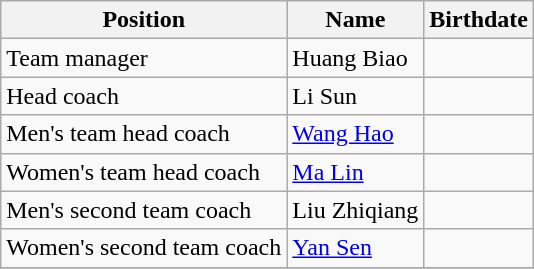<table class="wikitable" style="text-align: left">
<tr>
<th>Position</th>
<th>Name</th>
<th>Birthdate</th>
</tr>
<tr>
<td>Team manager</td>
<td> Huang Biao</td>
<td></td>
</tr>
<tr>
<td>Head coach</td>
<td> Li Sun</td>
<td></td>
</tr>
<tr>
<td>Men's team head coach</td>
<td> <a href='#'>Wang Hao</a></td>
<td></td>
</tr>
<tr>
<td>Women's team head coach</td>
<td> <a href='#'>Ma Lin</a></td>
<td></td>
</tr>
<tr>
<td>Men's second team coach</td>
<td> Liu Zhiqiang</td>
<td></td>
</tr>
<tr>
<td>Women's second team coach</td>
<td> <a href='#'>Yan Sen</a></td>
<td></td>
</tr>
<tr>
</tr>
</table>
